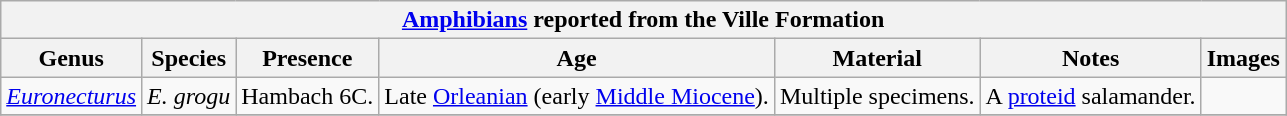<table class="wikitable" align="center">
<tr>
<th colspan="7" align="center"><strong><a href='#'>Amphibians</a> reported from the Ville Formation</strong></th>
</tr>
<tr>
<th>Genus</th>
<th>Species</th>
<th>Presence</th>
<th><strong>Age</strong></th>
<th><strong>Material</strong></th>
<th>Notes</th>
<th>Images</th>
</tr>
<tr>
<td><em><a href='#'>Euronecturus</a></em></td>
<td><em>E. grogu</em></td>
<td>Hambach 6C.</td>
<td>Late <a href='#'>Orleanian</a> (early <a href='#'>Middle Miocene</a>).</td>
<td>Multiple specimens.</td>
<td>A <a href='#'>proteid</a> salamander.</td>
<td></td>
</tr>
<tr>
</tr>
</table>
